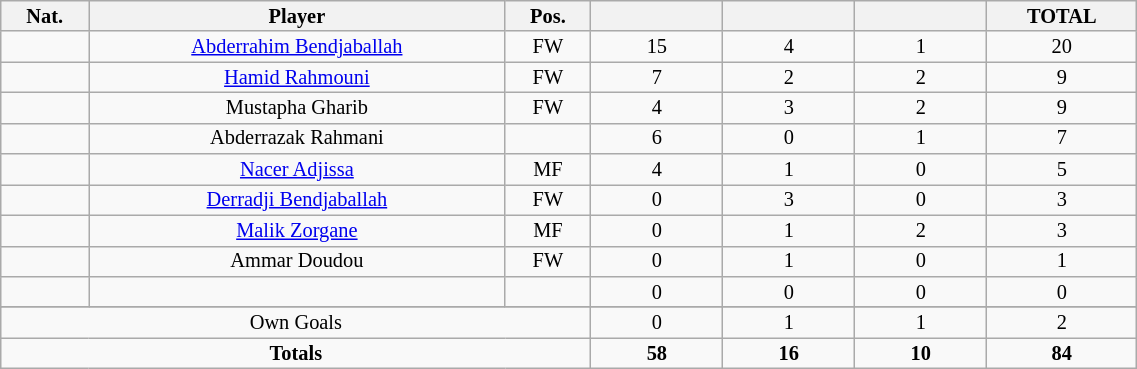<table class="wikitable sortable alternance"  style="font-size:85%; text-align:center; line-height:14px; width:60%;">
<tr>
<th width=10>Nat.</th>
<th width=140>Player</th>
<th width=10>Pos.</th>
<th width=40></th>
<th width=40></th>
<th width=40></th>
<th width=40>TOTAL</th>
</tr>
<tr>
<td></td>
<td><a href='#'>Abderrahim Bendjaballah</a></td>
<td>FW</td>
<td>15</td>
<td>4</td>
<td>1</td>
<td>20</td>
</tr>
<tr>
<td></td>
<td><a href='#'>Hamid Rahmouni</a></td>
<td>FW</td>
<td>7</td>
<td>2</td>
<td>2</td>
<td>9</td>
</tr>
<tr>
<td></td>
<td>Mustapha Gharib</td>
<td>FW</td>
<td>4</td>
<td>3</td>
<td>2</td>
<td>9</td>
</tr>
<tr>
<td></td>
<td>Abderrazak Rahmani</td>
<td></td>
<td>6</td>
<td>0</td>
<td>1</td>
<td>7</td>
</tr>
<tr>
<td></td>
<td><a href='#'>Nacer Adjissa</a></td>
<td>MF</td>
<td>4</td>
<td>1</td>
<td>0</td>
<td>5</td>
</tr>
<tr>
<td></td>
<td><a href='#'>Derradji Bendjaballah</a></td>
<td>FW</td>
<td>0</td>
<td>3</td>
<td>0</td>
<td>3</td>
</tr>
<tr>
<td></td>
<td><a href='#'>Malik Zorgane</a></td>
<td>MF</td>
<td>0</td>
<td>1</td>
<td>2</td>
<td>3</td>
</tr>
<tr>
<td></td>
<td>Ammar Doudou</td>
<td>FW</td>
<td>0</td>
<td>1</td>
<td>0</td>
<td>1</td>
</tr>
<tr>
<td></td>
<td></td>
<td></td>
<td>0</td>
<td>0</td>
<td>0</td>
<td>0</td>
</tr>
<tr>
</tr>
<tr class="sortbottom">
<td colspan="3">Own Goals</td>
<td>0</td>
<td>1</td>
<td>1</td>
<td>2</td>
</tr>
<tr class="sortbottom">
<td colspan="3"><strong>Totals</strong></td>
<td><strong>58</strong></td>
<td><strong>16</strong></td>
<td><strong>10</strong></td>
<td><strong>84</strong></td>
</tr>
</table>
